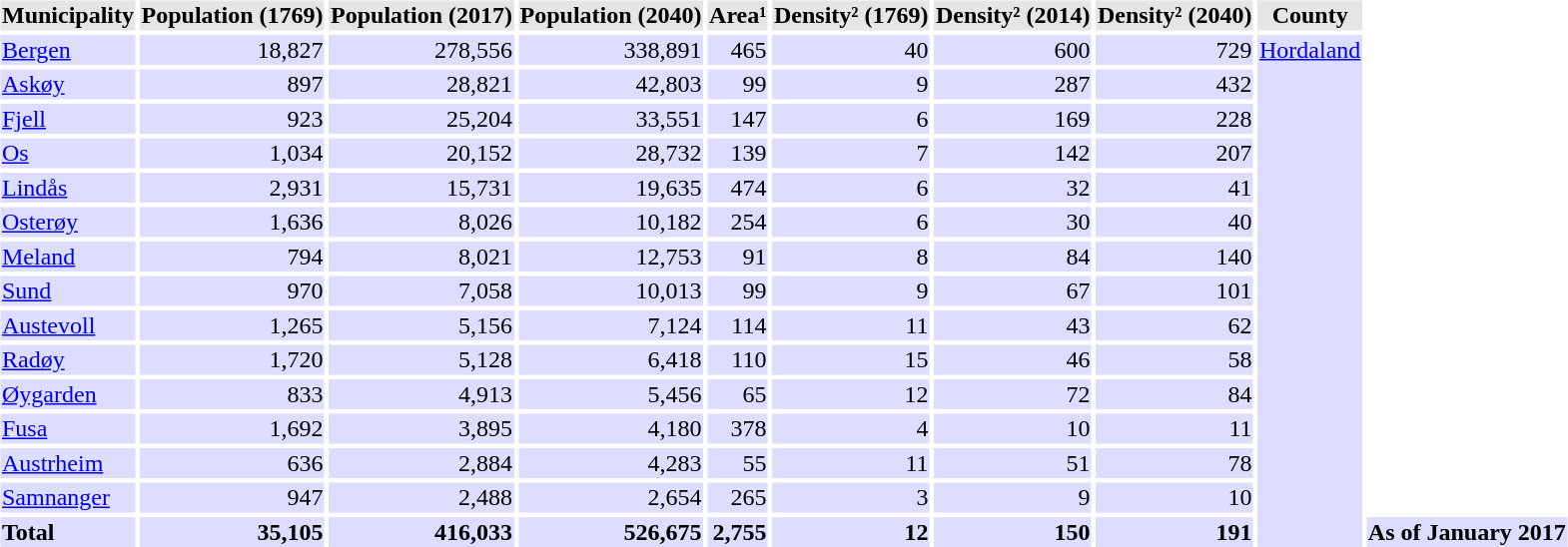<table class="sortable" cellspacing="3" cellpadding="1" border="0">
<tr bgcolor="#E5E5E5">
<th>Municipality</th>
<th>Population (1769) </th>
<th>Population (2017) </th>
<th>Population (2040) </th>
<th>Area¹</th>
<th>Density² (1769)</th>
<th>Density² (2014)</th>
<th>Density² (2040)</th>
<th>County</th>
</tr>
<tr align="right" bgcolor="#ddddff">
<td align="left"><a href='#'>Bergen</a></td>
<td>18,827</td>
<td>278,556</td>
<td>338,891</td>
<td>465</td>
<td>40</td>
<td>600</td>
<td>729</td>
<td rowspan="20" align="left" valign="top"><a href='#'>Hordaland</a></td>
</tr>
<tr align="right" bgcolor="#ddddff">
<td align="left"><a href='#'>Askøy</a></td>
<td>897</td>
<td>28,821</td>
<td>42,803</td>
<td>99</td>
<td>9</td>
<td>287</td>
<td>432</td>
</tr>
<tr align="right" bgcolor="#ddddff">
<td align="left"><a href='#'>Fjell</a></td>
<td>923</td>
<td>25,204</td>
<td>33,551</td>
<td>147</td>
<td>6</td>
<td>169</td>
<td>228</td>
</tr>
<tr align="right" bgcolor="#ddddff">
<td align="left"><a href='#'>Os</a></td>
<td>1,034</td>
<td>20,152</td>
<td>28,732</td>
<td>139</td>
<td>7</td>
<td>142</td>
<td>207</td>
</tr>
<tr align="right" bgcolor="#ddddff">
<td align="left"><a href='#'>Lindås</a></td>
<td>2,931</td>
<td>15,731</td>
<td>19,635</td>
<td>474</td>
<td>6</td>
<td>32</td>
<td>41</td>
</tr>
<tr align="right" bgcolor="#ddddff">
<td align="left"><a href='#'>Osterøy</a></td>
<td>1,636</td>
<td>8,026</td>
<td>10,182</td>
<td>254</td>
<td>6</td>
<td>30</td>
<td>40</td>
</tr>
<tr align="right" bgcolor="#ddddff">
<td align="left"><a href='#'>Meland</a></td>
<td>794</td>
<td>8,021</td>
<td>12,753</td>
<td>91</td>
<td>8</td>
<td>84</td>
<td>140</td>
</tr>
<tr align="right" bgcolor="#ddddff">
<td align="left"><a href='#'>Sund</a></td>
<td>970</td>
<td>7,058</td>
<td>10,013</td>
<td>99</td>
<td>9</td>
<td>67</td>
<td>101</td>
</tr>
<tr align="right" bgcolor="#ddddff">
<td align="left"><a href='#'>Austevoll</a></td>
<td>1,265</td>
<td>5,156</td>
<td>7,124</td>
<td>114</td>
<td>11</td>
<td>43</td>
<td>62</td>
</tr>
<tr align="right" bgcolor="#ddddff">
<td align="left"><a href='#'>Radøy</a></td>
<td>1,720</td>
<td>5,128</td>
<td>6,418</td>
<td>110</td>
<td>15</td>
<td>46</td>
<td>58</td>
</tr>
<tr align="right" bgcolor="#ddddff">
<td align="left"><a href='#'>Øygarden</a></td>
<td>833</td>
<td>4,913</td>
<td>5,456</td>
<td>65</td>
<td>12</td>
<td>72</td>
<td>84</td>
</tr>
<tr align="right" bgcolor="#ddddff">
<td align="left"><a href='#'>Fusa</a></td>
<td>1,692</td>
<td>3,895</td>
<td>4,180</td>
<td>378</td>
<td>4</td>
<td>10</td>
<td>11</td>
</tr>
<tr align="right" bgcolor="#ddddff">
<td align="left"><a href='#'>Austrheim</a></td>
<td>636</td>
<td>2,884</td>
<td>4,283</td>
<td>55</td>
<td>11</td>
<td>51</td>
<td>78</td>
</tr>
<tr align="right" bgcolor="#ddddff">
<td align="left"><a href='#'>Samnanger</a></td>
<td>947</td>
<td>2,488</td>
<td>2,654</td>
<td>265</td>
<td>3</td>
<td>9</td>
<td>10</td>
</tr>
<tr align="right" bgcolor="#ddddff">
<th align="left">Total</th>
<th>35,105</th>
<th>416,033</th>
<th>526,675</th>
<th>2,755</th>
<th>12</th>
<th>150</th>
<th>191</th>
<th>As of January 2017</th>
</tr>
</table>
